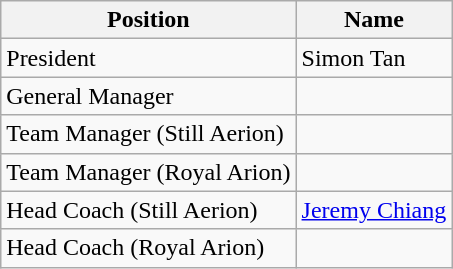<table class="wikitable">
<tr>
<th>Position</th>
<th>Name</th>
</tr>
<tr>
<td>President</td>
<td>Simon Tan</td>
</tr>
<tr>
<td>General Manager</td>
<td></td>
</tr>
<tr>
<td>Team Manager (Still Aerion)</td>
<td></td>
</tr>
<tr>
<td>Team Manager (Royal Arion)</td>
<td></td>
</tr>
<tr>
<td>Head Coach (Still Aerion)</td>
<td> <a href='#'>Jeremy Chiang</a></td>
</tr>
<tr>
<td>Head Coach (Royal Arion)</td>
<td></td>
</tr>
</table>
